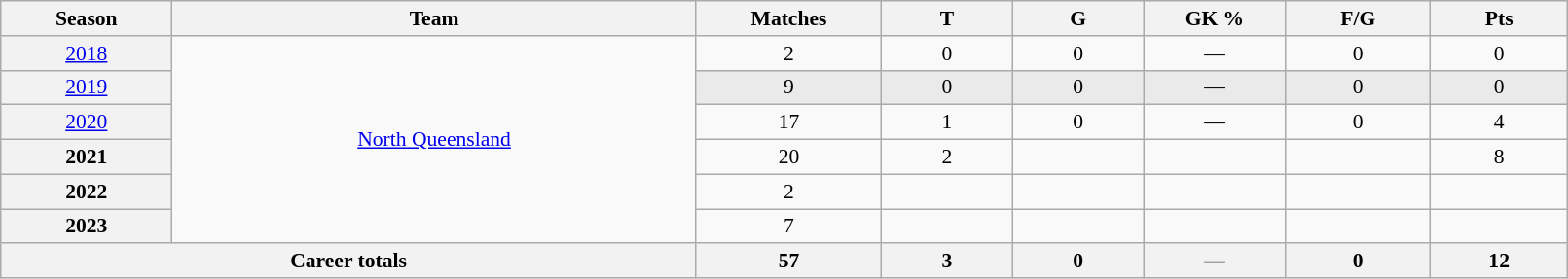<table class="wikitable sortable"  style="font-size:90%; text-align:center; width:85%;">
<tr>
<th width=2%>Season</th>
<th width=8%>Team</th>
<th width=2%>Matches</th>
<th width=2%>T</th>
<th width=2%>G</th>
<th width=2%>GK %</th>
<th width=2%>F/G</th>
<th width=2%>Pts</th>
</tr>
<tr>
<th scope="row" style="text-align:center; font-weight:normal"><a href='#'>2018</a></th>
<td rowspan="6" style="text-align:center;"> <a href='#'>North Queensland</a></td>
<td>2</td>
<td>0</td>
<td>0</td>
<td>—</td>
<td>0</td>
<td>0</td>
</tr>
<tr style="background:#eaeaea;">
<th scope="row" style="text-align:center; font-weight:normal"><a href='#'>2019</a></th>
<td>9</td>
<td>0</td>
<td>0</td>
<td>—</td>
<td>0</td>
<td>0</td>
</tr>
<tr>
<th scope="row" style="text-align:center; font-weight:normal"><a href='#'>2020</a></th>
<td>17</td>
<td>1</td>
<td>0</td>
<td>—</td>
<td>0</td>
<td>4</td>
</tr>
<tr>
<th>2021</th>
<td>20</td>
<td>2</td>
<td></td>
<td></td>
<td></td>
<td>8</td>
</tr>
<tr>
<th>2022</th>
<td>2</td>
<td></td>
<td></td>
<td></td>
<td></td>
<td></td>
</tr>
<tr>
<th>2023</th>
<td>7</td>
<td></td>
<td></td>
<td></td>
<td></td>
<td></td>
</tr>
<tr class="sortbottom">
<th colspan="2">Career totals</th>
<th>57</th>
<th>3</th>
<th>0</th>
<th>—</th>
<th>0</th>
<th>12</th>
</tr>
</table>
